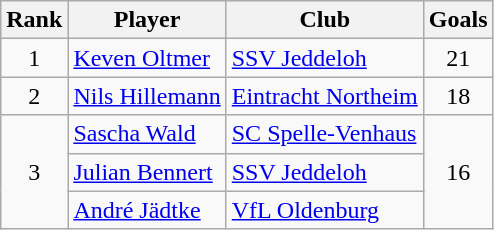<table class="wikitable" style="text-align:center">
<tr>
<th>Rank</th>
<th>Player</th>
<th>Club</th>
<th>Goals</th>
</tr>
<tr>
<td>1</td>
<td align="left"> <a href='#'>Keven Oltmer</a></td>
<td align="left"><a href='#'>SSV Jeddeloh</a></td>
<td>21</td>
</tr>
<tr>
<td>2</td>
<td align="left"> <a href='#'>Nils Hillemann</a></td>
<td align="left"><a href='#'>Eintracht Northeim</a></td>
<td>18</td>
</tr>
<tr>
<td rowspan=3>3</td>
<td align="left"> <a href='#'>Sascha Wald</a></td>
<td align="left"><a href='#'>SC Spelle-Venhaus</a></td>
<td rowspan=3>16</td>
</tr>
<tr>
<td align="left"> <a href='#'>Julian Bennert</a></td>
<td align="left"><a href='#'>SSV Jeddeloh</a></td>
</tr>
<tr>
<td align="left"> <a href='#'>André Jädtke</a></td>
<td align="left"><a href='#'>VfL Oldenburg</a></td>
</tr>
</table>
